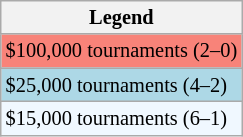<table class=wikitable style="font-size:85%">
<tr>
<th>Legend</th>
</tr>
<tr style="background:#f88379;">
<td>$100,000 tournaments (2–0)</td>
</tr>
<tr style="background:lightblue;">
<td>$25,000 tournaments (4–2)</td>
</tr>
<tr style="background:#f0f8ff;">
<td>$15,000 tournaments (6–1)</td>
</tr>
</table>
